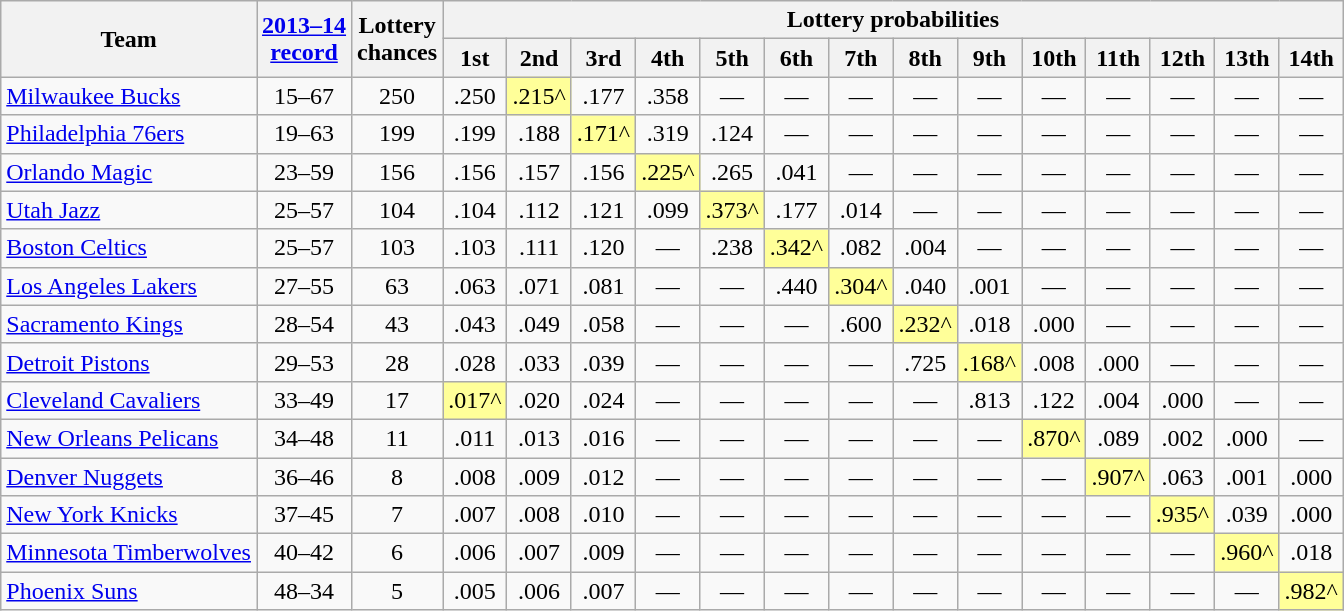<table class="wikitable" style="text-align:center">
<tr>
<th rowspan="2">Team</th>
<th rowspan="2"><a href='#'>2013–14<br>record</a></th>
<th rowspan="2">Lottery<br>chances</th>
<th colspan="14">Lottery probabilities</th>
</tr>
<tr>
<th>1st</th>
<th>2nd</th>
<th>3rd</th>
<th>4th</th>
<th>5th</th>
<th>6th</th>
<th>7th</th>
<th>8th</th>
<th>9th</th>
<th>10th</th>
<th>11th</th>
<th>12th</th>
<th>13th</th>
<th>14th</th>
</tr>
<tr>
<td style="text-align:left;"><a href='#'>Milwaukee Bucks</a></td>
<td>15–67</td>
<td>250</td>
<td>.250</td>
<td style="background:#ff9">.215^</td>
<td>.177</td>
<td>.358</td>
<td>—</td>
<td>—</td>
<td>—</td>
<td>—</td>
<td>—</td>
<td>—</td>
<td>—</td>
<td>—</td>
<td>—</td>
<td>—</td>
</tr>
<tr>
<td style="text-align:left;"><a href='#'>Philadelphia 76ers</a></td>
<td>19–63</td>
<td>199</td>
<td>.199</td>
<td>.188</td>
<td style="background:#ff9">.171^</td>
<td>.319</td>
<td>.124</td>
<td>—</td>
<td>—</td>
<td>—</td>
<td>—</td>
<td>—</td>
<td>—</td>
<td>—</td>
<td>—</td>
<td>—</td>
</tr>
<tr>
<td style="text-align:left;"><a href='#'>Orlando Magic</a></td>
<td>23–59</td>
<td>156</td>
<td>.156</td>
<td>.157</td>
<td>.156</td>
<td style="background:#ff9">.225^</td>
<td>.265</td>
<td>.041</td>
<td>—</td>
<td>—</td>
<td>—</td>
<td>—</td>
<td>—</td>
<td>—</td>
<td>—</td>
<td>—</td>
</tr>
<tr>
<td style="text-align:left;"><a href='#'>Utah Jazz</a></td>
<td>25–57</td>
<td>104</td>
<td>.104</td>
<td>.112</td>
<td>.121</td>
<td>.099</td>
<td style="background:#ff9">.373^</td>
<td>.177</td>
<td>.014</td>
<td>—</td>
<td>—</td>
<td>—</td>
<td>—</td>
<td>—</td>
<td>—</td>
<td>—</td>
</tr>
<tr>
<td style="text-align:left;"><a href='#'>Boston Celtics</a></td>
<td>25–57</td>
<td>103</td>
<td>.103</td>
<td>.111</td>
<td>.120</td>
<td>—</td>
<td>.238</td>
<td style="background:#ff9">.342^</td>
<td>.082</td>
<td>.004</td>
<td>—</td>
<td>—</td>
<td>—</td>
<td>—</td>
<td>—</td>
<td>—</td>
</tr>
<tr>
<td style="text-align:left;"><a href='#'>Los Angeles Lakers</a></td>
<td>27–55</td>
<td>63</td>
<td>.063</td>
<td>.071</td>
<td>.081</td>
<td>—</td>
<td>—</td>
<td>.440</td>
<td style="background:#ff9">.304^</td>
<td>.040</td>
<td>.001</td>
<td>—</td>
<td>—</td>
<td>—</td>
<td>—</td>
<td>—</td>
</tr>
<tr>
<td style="text-align:left;"><a href='#'>Sacramento Kings</a></td>
<td>28–54</td>
<td>43</td>
<td>.043</td>
<td>.049</td>
<td>.058</td>
<td>—</td>
<td>—</td>
<td>—</td>
<td>.600</td>
<td style="background:#ff9">.232^</td>
<td>.018</td>
<td>.000</td>
<td>—</td>
<td>—</td>
<td>—</td>
<td>—</td>
</tr>
<tr>
<td style="text-align:left;"><a href='#'>Detroit Pistons</a></td>
<td>29–53</td>
<td>28</td>
<td>.028</td>
<td>.033</td>
<td>.039</td>
<td>—</td>
<td>—</td>
<td>—</td>
<td>—</td>
<td>.725</td>
<td style="background:#ff9">.168^</td>
<td>.008</td>
<td>.000</td>
<td>—</td>
<td>—</td>
<td>—</td>
</tr>
<tr>
<td style="text-align:left;"><a href='#'>Cleveland Cavaliers</a></td>
<td>33–49</td>
<td>17</td>
<td style="background:#ff9">.017^</td>
<td>.020</td>
<td>.024</td>
<td>—</td>
<td>—</td>
<td>—</td>
<td>—</td>
<td>—</td>
<td>.813</td>
<td>.122</td>
<td>.004</td>
<td>.000</td>
<td>—</td>
<td>—</td>
</tr>
<tr>
<td align="left"><a href='#'>New Orleans Pelicans</a></td>
<td>34–48</td>
<td>11</td>
<td>.011</td>
<td>.013</td>
<td>.016</td>
<td>—</td>
<td>—</td>
<td>—</td>
<td>—</td>
<td>—</td>
<td>—</td>
<td style="background:#ff9">.870^</td>
<td>.089</td>
<td>.002</td>
<td>.000</td>
<td>—</td>
</tr>
<tr>
<td style="text-align:left;"><a href='#'>Denver Nuggets</a></td>
<td>36–46</td>
<td>8</td>
<td>.008</td>
<td>.009</td>
<td>.012</td>
<td>—</td>
<td>—</td>
<td>—</td>
<td>—</td>
<td>—</td>
<td>—</td>
<td>—</td>
<td style="background:#ff9">.907^</td>
<td>.063</td>
<td>.001</td>
<td>.000</td>
</tr>
<tr>
<td style="text-align:left;"><a href='#'>New York Knicks</a></td>
<td>37–45</td>
<td>7</td>
<td>.007</td>
<td>.008</td>
<td>.010</td>
<td>—</td>
<td>—</td>
<td>—</td>
<td>—</td>
<td>—</td>
<td>—</td>
<td>—</td>
<td>—</td>
<td style="background:#ff9">.935^</td>
<td>.039</td>
<td>.000</td>
</tr>
<tr>
<td style="text-align:left;"><a href='#'>Minnesota Timberwolves</a></td>
<td>40–42</td>
<td>6</td>
<td>.006</td>
<td>.007</td>
<td>.009</td>
<td>—</td>
<td>—</td>
<td>—</td>
<td>—</td>
<td>—</td>
<td>—</td>
<td>—</td>
<td>—</td>
<td>—</td>
<td style="background:#ff9">.960^</td>
<td>.018</td>
</tr>
<tr>
<td style="text-align:left;"><a href='#'>Phoenix Suns</a></td>
<td>48–34</td>
<td>5</td>
<td>.005</td>
<td>.006</td>
<td>.007</td>
<td>—</td>
<td>—</td>
<td>—</td>
<td>—</td>
<td>—</td>
<td>—</td>
<td>—</td>
<td>—</td>
<td>—</td>
<td>—</td>
<td style="background:#ff9">.982^</td>
</tr>
</table>
